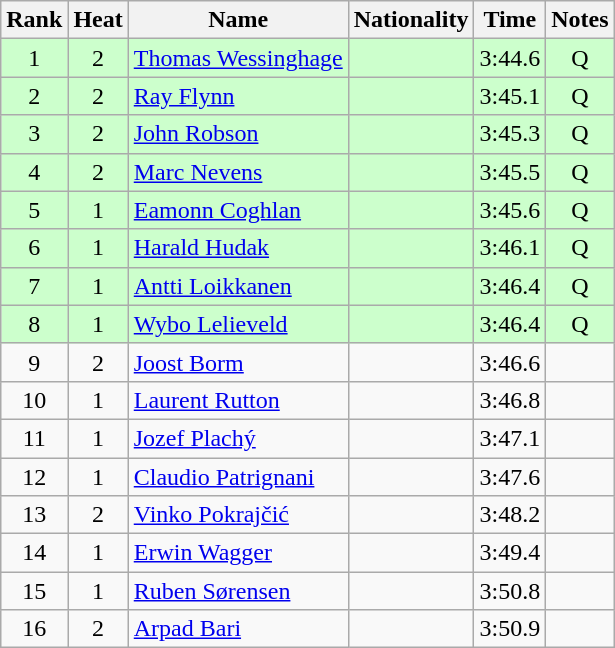<table class="wikitable sortable" style="text-align:center">
<tr>
<th>Rank</th>
<th>Heat</th>
<th>Name</th>
<th>Nationality</th>
<th>Time</th>
<th>Notes</th>
</tr>
<tr bgcolor=ccffcc>
<td>1</td>
<td>2</td>
<td align="left"><a href='#'>Thomas Wessinghage</a></td>
<td align=left></td>
<td>3:44.6</td>
<td>Q</td>
</tr>
<tr bgcolor=ccffcc>
<td>2</td>
<td>2</td>
<td align="left"><a href='#'>Ray Flynn</a></td>
<td align=left></td>
<td>3:45.1</td>
<td>Q</td>
</tr>
<tr bgcolor=ccffcc>
<td>3</td>
<td>2</td>
<td align="left"><a href='#'>John Robson</a></td>
<td align=left></td>
<td>3:45.3</td>
<td>Q</td>
</tr>
<tr bgcolor=ccffcc>
<td>4</td>
<td>2</td>
<td align="left"><a href='#'>Marc Nevens</a></td>
<td align=left></td>
<td>3:45.5</td>
<td>Q</td>
</tr>
<tr bgcolor=ccffcc>
<td>5</td>
<td>1</td>
<td align="left"><a href='#'>Eamonn Coghlan</a></td>
<td align=left></td>
<td>3:45.6</td>
<td>Q</td>
</tr>
<tr bgcolor=ccffcc>
<td>6</td>
<td>1</td>
<td align="left"><a href='#'>Harald Hudak</a></td>
<td align=left></td>
<td>3:46.1</td>
<td>Q</td>
</tr>
<tr bgcolor=ccffcc>
<td>7</td>
<td>1</td>
<td align="left"><a href='#'>Antti Loikkanen</a></td>
<td align=left></td>
<td>3:46.4</td>
<td>Q</td>
</tr>
<tr bgcolor=ccffcc>
<td>8</td>
<td>1</td>
<td align="left"><a href='#'>Wybo Lelieveld</a></td>
<td align=left></td>
<td>3:46.4</td>
<td>Q</td>
</tr>
<tr>
<td>9</td>
<td>2</td>
<td align="left"><a href='#'>Joost Borm</a></td>
<td align=left></td>
<td>3:46.6</td>
<td></td>
</tr>
<tr>
<td>10</td>
<td>1</td>
<td align="left"><a href='#'>Laurent Rutton</a></td>
<td align=left></td>
<td>3:46.8</td>
<td></td>
</tr>
<tr>
<td>11</td>
<td>1</td>
<td align="left"><a href='#'>Jozef Plachý</a></td>
<td align=left></td>
<td>3:47.1</td>
<td></td>
</tr>
<tr>
<td>12</td>
<td>1</td>
<td align="left"><a href='#'>Claudio Patrignani</a></td>
<td align=left></td>
<td>3:47.6</td>
<td></td>
</tr>
<tr>
<td>13</td>
<td>2</td>
<td align="left"><a href='#'>Vinko Pokrajčić</a></td>
<td align=left></td>
<td>3:48.2</td>
<td></td>
</tr>
<tr>
<td>14</td>
<td>1</td>
<td align="left"><a href='#'>Erwin Wagger</a></td>
<td align=left></td>
<td>3:49.4</td>
<td></td>
</tr>
<tr>
<td>15</td>
<td>1</td>
<td align="left"><a href='#'>Ruben Sørensen</a></td>
<td align=left></td>
<td>3:50.8</td>
<td></td>
</tr>
<tr>
<td>16</td>
<td>2</td>
<td align="left"><a href='#'>Arpad Bari</a></td>
<td align=left></td>
<td>3:50.9</td>
<td></td>
</tr>
</table>
